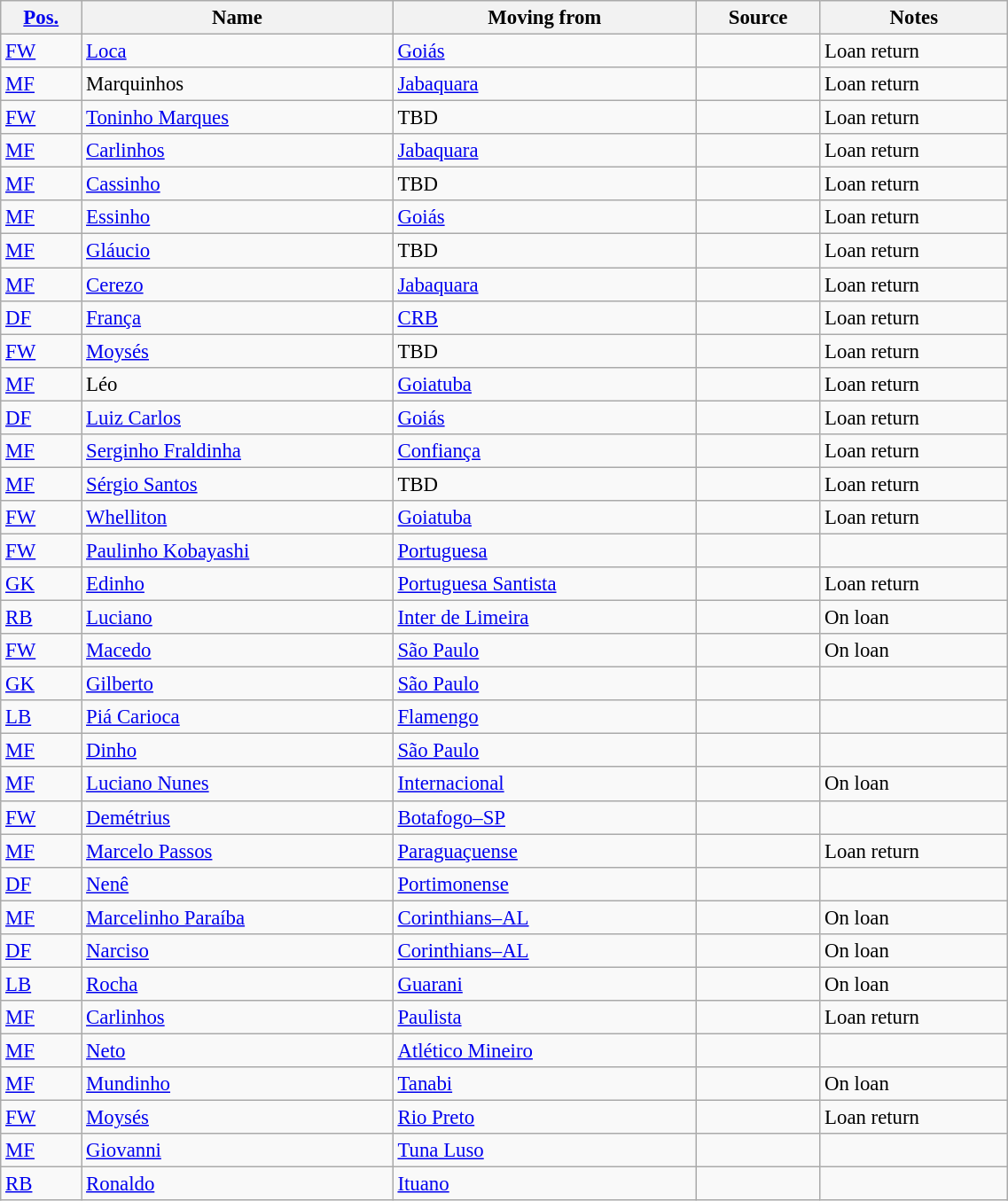<table class="wikitable sortable" style="width:60%; text-align:center; font-size:95%; text-align:left;">
<tr>
<th><a href='#'>Pos.</a></th>
<th>Name</th>
<th>Moving from</th>
<th>Source</th>
<th>Notes</th>
</tr>
<tr>
<td><a href='#'>FW</a></td>
<td style="text-align:left;"> <a href='#'>Loca</a></td>
<td style="text-align:left;"><a href='#'>Goiás</a></td>
<td></td>
<td>Loan return</td>
</tr>
<tr>
<td><a href='#'>MF</a></td>
<td style="text-align:left;"> Marquinhos</td>
<td style="text-align:left;"><a href='#'>Jabaquara</a></td>
<td></td>
<td>Loan return</td>
</tr>
<tr>
<td><a href='#'>FW</a></td>
<td style="text-align:left;"> <a href='#'>Toninho Marques</a></td>
<td style="text-align:left;">TBD</td>
<td></td>
<td>Loan return</td>
</tr>
<tr>
<td><a href='#'>MF</a></td>
<td style="text-align:left;"> <a href='#'>Carlinhos</a></td>
<td style="text-align:left;"><a href='#'>Jabaquara</a></td>
<td></td>
<td>Loan return</td>
</tr>
<tr>
<td><a href='#'>MF</a></td>
<td style="text-align:left;"> <a href='#'>Cassinho</a></td>
<td style="text-align:left;">TBD</td>
<td></td>
<td>Loan return</td>
</tr>
<tr>
<td><a href='#'>MF</a></td>
<td style="text-align:left;"> <a href='#'>Essinho</a></td>
<td style="text-align:left;"><a href='#'>Goiás</a></td>
<td></td>
<td>Loan return</td>
</tr>
<tr>
<td><a href='#'>MF</a></td>
<td style="text-align:left;"> <a href='#'>Gláucio</a></td>
<td style="text-align:left;">TBD</td>
<td></td>
<td>Loan return</td>
</tr>
<tr>
<td><a href='#'>MF</a></td>
<td style="text-align:left;"> <a href='#'>Cerezo</a></td>
<td style="text-align:left;"><a href='#'>Jabaquara</a></td>
<td></td>
<td>Loan return</td>
</tr>
<tr>
<td><a href='#'>DF</a></td>
<td style="text-align:left;"> <a href='#'>França</a></td>
<td style="text-align:left;"><a href='#'>CRB</a></td>
<td></td>
<td>Loan return</td>
</tr>
<tr>
<td><a href='#'>FW</a></td>
<td style="text-align:left;"> <a href='#'>Moysés</a></td>
<td style="text-align:left;">TBD</td>
<td></td>
<td>Loan return</td>
</tr>
<tr>
<td><a href='#'>MF</a></td>
<td style="text-align:left;"> Léo</td>
<td style="text-align:left;"><a href='#'>Goiatuba</a></td>
<td></td>
<td>Loan return</td>
</tr>
<tr>
<td><a href='#'>DF</a></td>
<td style="text-align:left;"> <a href='#'>Luiz Carlos</a></td>
<td style="text-align:left;"><a href='#'>Goiás</a></td>
<td></td>
<td>Loan return</td>
</tr>
<tr>
<td><a href='#'>MF</a></td>
<td style="text-align:left;"> <a href='#'>Serginho Fraldinha</a></td>
<td style="text-align:left;"><a href='#'>Confiança</a></td>
<td></td>
<td>Loan return</td>
</tr>
<tr>
<td><a href='#'>MF</a></td>
<td style="text-align:left;"> <a href='#'>Sérgio Santos</a></td>
<td style="text-align:left;">TBD</td>
<td></td>
<td>Loan return</td>
</tr>
<tr>
<td><a href='#'>FW</a></td>
<td style="text-align:left;"> <a href='#'>Whelliton</a></td>
<td style="text-align:left;"><a href='#'>Goiatuba</a></td>
<td></td>
<td>Loan return</td>
</tr>
<tr>
<td><a href='#'>FW</a></td>
<td style="text-align:left;"> <a href='#'>Paulinho Kobayashi</a></td>
<td style="text-align:left;"><a href='#'>Portuguesa</a></td>
<td></td>
<td></td>
</tr>
<tr>
<td><a href='#'>GK</a></td>
<td style="text-align:left;"> <a href='#'>Edinho</a></td>
<td style="text-align:left;"><a href='#'>Portuguesa Santista</a></td>
<td></td>
<td>Loan return</td>
</tr>
<tr>
<td><a href='#'>RB</a></td>
<td style="text-align:left;"> <a href='#'>Luciano</a></td>
<td style="text-align:left;"><a href='#'>Inter de Limeira</a></td>
<td></td>
<td>On loan</td>
</tr>
<tr>
<td><a href='#'>FW</a></td>
<td style="text-align:left;"> <a href='#'>Macedo</a></td>
<td style="text-align:left;"><a href='#'>São Paulo</a></td>
<td></td>
<td>On loan</td>
</tr>
<tr>
<td><a href='#'>GK</a></td>
<td style="text-align:left;"> <a href='#'>Gilberto</a></td>
<td style="text-align:left;"><a href='#'>São Paulo</a></td>
<td></td>
<td></td>
</tr>
<tr>
<td><a href='#'>LB</a></td>
<td style="text-align:left;"> <a href='#'>Piá Carioca</a></td>
<td style="text-align:left;"><a href='#'>Flamengo</a></td>
<td></td>
<td></td>
</tr>
<tr>
<td><a href='#'>MF</a></td>
<td style="text-align:left;"> <a href='#'>Dinho</a></td>
<td style="text-align:left;"><a href='#'>São Paulo</a></td>
<td></td>
<td></td>
</tr>
<tr>
<td><a href='#'>MF</a></td>
<td style="text-align:left;"> <a href='#'>Luciano Nunes</a></td>
<td style="text-align:left;"><a href='#'>Internacional</a></td>
<td></td>
<td>On loan</td>
</tr>
<tr>
<td><a href='#'>FW</a></td>
<td style="text-align:left;"> <a href='#'>Demétrius</a></td>
<td style="text-align:left;"><a href='#'>Botafogo–SP</a></td>
<td></td>
<td></td>
</tr>
<tr>
<td><a href='#'>MF</a></td>
<td style="text-align:left;"> <a href='#'>Marcelo Passos</a></td>
<td style="text-align:left;"><a href='#'>Paraguaçuense</a></td>
<td></td>
<td>Loan return</td>
</tr>
<tr>
<td><a href='#'>DF</a></td>
<td style="text-align:left;"> <a href='#'>Nenê</a></td>
<td style="text-align:left;"> <a href='#'>Portimonense</a></td>
<td></td>
<td></td>
</tr>
<tr>
<td><a href='#'>MF</a></td>
<td style="text-align:left;"> <a href='#'>Marcelinho Paraíba</a></td>
<td style="text-align:left;"><a href='#'>Corinthians–AL</a></td>
<td></td>
<td>On loan</td>
</tr>
<tr>
<td><a href='#'>DF</a></td>
<td style="text-align:left;"> <a href='#'>Narciso</a></td>
<td style="text-align:left;"><a href='#'>Corinthians–AL</a></td>
<td></td>
<td>On loan</td>
</tr>
<tr>
<td><a href='#'>LB</a></td>
<td style="text-align:left;"> <a href='#'>Rocha</a></td>
<td style="text-align:left;"><a href='#'>Guarani</a></td>
<td></td>
<td>On loan</td>
</tr>
<tr>
<td><a href='#'>MF</a></td>
<td style="text-align:left;"> <a href='#'>Carlinhos</a></td>
<td style="text-align:left;"><a href='#'>Paulista</a></td>
<td></td>
<td>Loan return</td>
</tr>
<tr>
<td><a href='#'>MF</a></td>
<td style="text-align:left;"> <a href='#'>Neto</a></td>
<td style="text-align:left;"><a href='#'>Atlético Mineiro</a></td>
<td></td>
<td></td>
</tr>
<tr>
<td><a href='#'>MF</a></td>
<td style="text-align:left;"> <a href='#'>Mundinho</a></td>
<td style="text-align:left;"><a href='#'>Tanabi</a></td>
<td></td>
<td>On loan</td>
</tr>
<tr>
<td><a href='#'>FW</a></td>
<td style="text-align:left;"> <a href='#'>Moysés</a></td>
<td style="text-align:left;"><a href='#'>Rio Preto</a></td>
<td></td>
<td>Loan return</td>
</tr>
<tr>
<td><a href='#'>MF</a></td>
<td style="text-align:left;"> <a href='#'>Giovanni</a></td>
<td style="text-align:left;"><a href='#'>Tuna Luso</a></td>
<td></td>
<td></td>
</tr>
<tr>
<td><a href='#'>RB</a></td>
<td style="text-align:left;"> <a href='#'>Ronaldo</a></td>
<td style="text-align:left;"><a href='#'>Ituano</a></td>
<td></td>
<td></td>
</tr>
</table>
